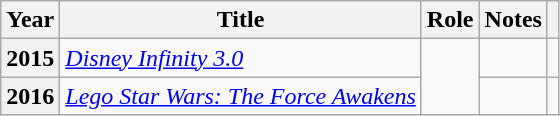<table class="wikitable sortable plainrowheaders">
<tr>
<th scope="col">Year</th>
<th scope="col">Title</th>
<th scope="col">Role</th>
<th scope="col" class="unsortable">Notes</th>
<th scope="col" class="unsortable"></th>
</tr>
<tr>
<th scope="row">2015</th>
<td><em><a href='#'>Disney Infinity 3.0</a></em></td>
<td rowspan=2></td>
<td></td>
<td style="text-align:center;"></td>
</tr>
<tr>
<th scope="row">2016</th>
<td><em><a href='#'>Lego Star Wars: The Force Awakens</a></em></td>
<td></td>
<td style="text-align:center;"></td>
</tr>
</table>
